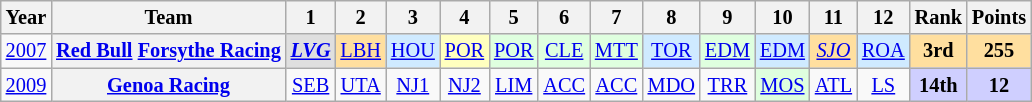<table class="wikitable" style="text-align:center; font-size:85%">
<tr>
<th>Year</th>
<th>Team</th>
<th>1</th>
<th>2</th>
<th>3</th>
<th>4</th>
<th>5</th>
<th>6</th>
<th>7</th>
<th>8</th>
<th>9</th>
<th>10</th>
<th>11</th>
<th>12</th>
<th>Rank</th>
<th>Points</th>
</tr>
<tr>
<td><a href='#'>2007</a></td>
<th nowrap><a href='#'>Red Bull</a> <a href='#'>Forsythe Racing</a></th>
<td style="background:#DFDFDF;"><strong><em><a href='#'>LVG</a></em></strong><br></td>
<td style="background:#FFDF9F;"><a href='#'>LBH</a><br></td>
<td style="background:#CFEAFF;"><a href='#'>HOU</a><br></td>
<td style="background:#FFFFBF;"><a href='#'>POR</a><br></td>
<td style="background:#DFFFDF;"><a href='#'>POR</a><br></td>
<td style="background:#DFFFDF;"><a href='#'>CLE</a><br></td>
<td style="background:#DFFFDF;"><a href='#'>MTT</a><br></td>
<td style="background:#CFEAFF;"><a href='#'>TOR</a><br></td>
<td style="background:#DFFFDF;"><a href='#'>EDM</a><br></td>
<td style="background:#CFEAFF;"><a href='#'>EDM</a><br></td>
<td style="background:#FFDF9F;"><em><a href='#'>SJO</a></em><br></td>
<td style="background:#CFEAFF;"><a href='#'>ROA</a><br></td>
<td style="background:#FFDF9F;"><strong>3rd</strong></td>
<td style="background:#FFDF9F;"><strong>255</strong></td>
</tr>
<tr>
<td><a href='#'>2009</a></td>
<th nowrap><a href='#'>Genoa Racing</a></th>
<td><a href='#'>SEB</a></td>
<td><a href='#'>UTA</a></td>
<td><a href='#'>NJ1</a></td>
<td><a href='#'>NJ2</a></td>
<td><a href='#'>LIM</a></td>
<td><a href='#'>ACC</a></td>
<td><a href='#'>ACC</a></td>
<td><a href='#'>MDO</a></td>
<td><a href='#'>TRR</a></td>
<td style="background:#DFFFDF;"><a href='#'>MOS</a><br></td>
<td><a href='#'>ATL</a></td>
<td><a href='#'>LS</a></td>
<td style="background:#CFCFFF;"><strong>14th</strong></td>
<td style="background:#CFCFFF;"><strong>12</strong></td>
</tr>
</table>
